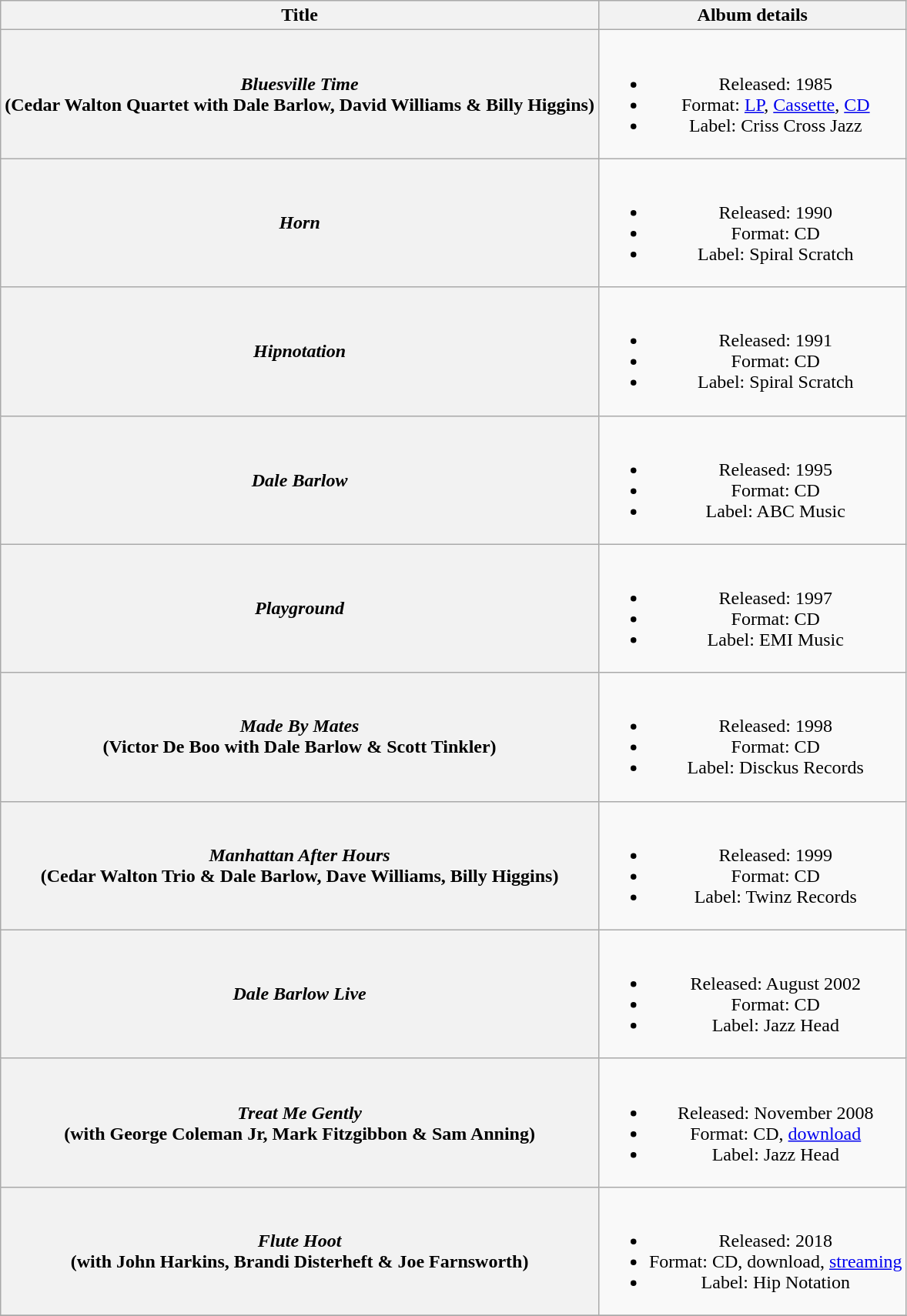<table class="wikitable plainrowheaders" style="text-align:center;" border="1">
<tr>
<th>Title</th>
<th>Album details</th>
</tr>
<tr>
<th scope="row"><em>Bluesville Time</em> <br> (Cedar Walton Quartet with Dale Barlow, David Williams & Billy Higgins)</th>
<td><br><ul><li>Released: 1985</li><li>Format: <a href='#'>LP</a>, <a href='#'>Cassette</a>, <a href='#'>CD</a></li><li>Label: Criss Cross Jazz</li></ul></td>
</tr>
<tr>
<th scope="row"><em>Horn</em></th>
<td><br><ul><li>Released: 1990</li><li>Format: CD</li><li>Label: Spiral Scratch</li></ul></td>
</tr>
<tr>
<th scope="row"><em>Hipnotation</em></th>
<td><br><ul><li>Released: 1991</li><li>Format: CD</li><li>Label: Spiral Scratch</li></ul></td>
</tr>
<tr>
<th scope="row"><em>Dale Barlow</em></th>
<td><br><ul><li>Released: 1995</li><li>Format: CD</li><li>Label: ABC Music</li></ul></td>
</tr>
<tr>
<th scope="row"><em>Playground</em></th>
<td><br><ul><li>Released: 1997</li><li>Format: CD</li><li>Label: EMI Music</li></ul></td>
</tr>
<tr>
<th scope="row"><em>Made By Mates</em> <br> (Victor De Boo with Dale Barlow & Scott Tinkler)</th>
<td><br><ul><li>Released: 1998</li><li>Format: CD</li><li>Label: Disckus Records</li></ul></td>
</tr>
<tr>
<th scope="row"><em>Manhattan After Hours</em> <br> (Cedar Walton Trio & Dale Barlow, Dave Williams, Billy Higgins)</th>
<td><br><ul><li>Released: 1999</li><li>Format: CD</li><li>Label: Twinz Records</li></ul></td>
</tr>
<tr>
<th scope="row"><em>Dale Barlow Live</em></th>
<td><br><ul><li>Released: August 2002</li><li>Format: CD</li><li>Label: Jazz Head</li></ul></td>
</tr>
<tr>
<th scope="row"><em>Treat Me Gently</em> <br> (with George Coleman Jr, Mark Fitzgibbon & Sam Anning)</th>
<td><br><ul><li>Released: November 2008</li><li>Format: CD, <a href='#'>download</a></li><li>Label: Jazz Head</li></ul></td>
</tr>
<tr>
<th scope="row"><em>Flute Hoot</em> <br> (with John Harkins, Brandi Disterheft & Joe Farnsworth)</th>
<td><br><ul><li>Released: 2018</li><li>Format: CD, download, <a href='#'>streaming</a></li><li>Label: Hip Notation</li></ul></td>
</tr>
<tr>
</tr>
</table>
